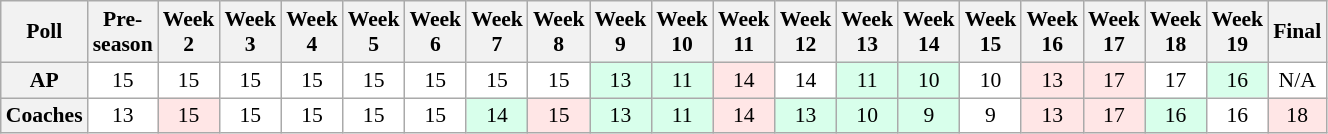<table class="wikitable" style="white-space:nowrap;font-size:90%">
<tr>
<th>Poll</th>
<th>Pre-<br>season</th>
<th>Week<br>2</th>
<th>Week<br>3</th>
<th>Week<br>4</th>
<th>Week<br>5</th>
<th>Week<br>6</th>
<th>Week<br>7</th>
<th>Week<br>8</th>
<th>Week<br>9</th>
<th>Week<br>10</th>
<th>Week<br>11</th>
<th>Week<br>12</th>
<th>Week<br>13</th>
<th>Week<br>14</th>
<th>Week<br>15</th>
<th>Week<br>16</th>
<th>Week<br>17</th>
<th>Week<br>18</th>
<th>Week<br>19</th>
<th>Final</th>
</tr>
<tr style="text-align:center;">
<th>AP</th>
<td style="background:#FFF;">15</td>
<td style="background:#FFF;">15</td>
<td style="background:#FFF;">15</td>
<td style="background:#FFF;">15</td>
<td style="background:#FFF;">15</td>
<td style="background:#FFF;">15</td>
<td style="background:#FFF;">15</td>
<td style="background:#FFF;">15</td>
<td style="background:#D8FFEB;">13</td>
<td style="background:#D8FFEB;">11</td>
<td style="background:#FFE6E6;">14</td>
<td style="background:#FFF;">14</td>
<td style="background:#D8FFEB;">11</td>
<td style="background:#D8FFEB;">10</td>
<td style="background:#FFF;">10</td>
<td style="background:#FFE6E6;">13</td>
<td style="background:#FFE6E6;">17</td>
<td style="background:#FFF;">17</td>
<td style="background:#D8FFEB;">16</td>
<td style="background:#FFF;">N/A</td>
</tr>
<tr style="text-align:center;">
<th>Coaches</th>
<td style="background:#FFF;">13</td>
<td style="background:#FFE6E6;">15</td>
<td style="background:#FFF;">15</td>
<td style="background:#FFF;">15</td>
<td style="background:#FFF;">15</td>
<td style="background:#FFF;">15</td>
<td style="background:#D8FFEB;">14</td>
<td style="background:#FFE6E6;">15</td>
<td style="background:#D8FFEB;">13</td>
<td style="background:#D8FFEB;">11</td>
<td style="background:#FFE6E6;">14</td>
<td style="background:#D8FFEB;">13</td>
<td style="background:#D8FFEB;">10</td>
<td style="background:#D8FFEB;">9</td>
<td style="background:#FFF;">9</td>
<td style="background:#FFE6E6;">13</td>
<td style="background:#FFE6E6;">17</td>
<td style="background:#D8FFEB;">16</td>
<td style="background:#FFF;">16</td>
<td style="background:#FFE6E6;">18</td>
</tr>
</table>
